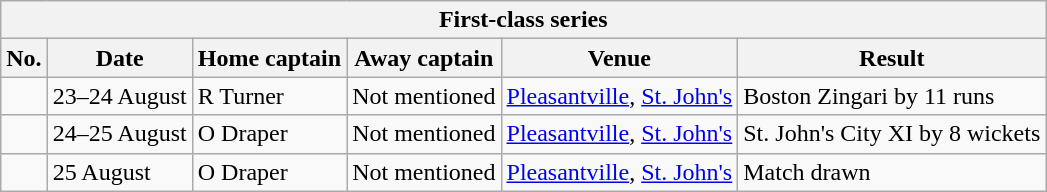<table class="wikitable">
<tr>
<th colspan="9">First-class series</th>
</tr>
<tr>
<th>No.</th>
<th>Date</th>
<th>Home captain</th>
<th>Away captain</th>
<th>Venue</th>
<th>Result</th>
</tr>
<tr>
<td></td>
<td>23–24 August</td>
<td>R Turner</td>
<td>Not mentioned</td>
<td><a href='#'>Pleasantville</a>, <a href='#'>St. John's</a></td>
<td>Boston Zingari by 11 runs</td>
</tr>
<tr>
<td></td>
<td>24–25 August</td>
<td>O Draper</td>
<td>Not mentioned</td>
<td><a href='#'>Pleasantville</a>, <a href='#'>St. John's</a></td>
<td>St. John's City XI by 8 wickets</td>
</tr>
<tr>
<td></td>
<td>25 August</td>
<td>O Draper</td>
<td>Not mentioned</td>
<td><a href='#'>Pleasantville</a>, <a href='#'>St. John's</a></td>
<td>Match drawn</td>
</tr>
</table>
